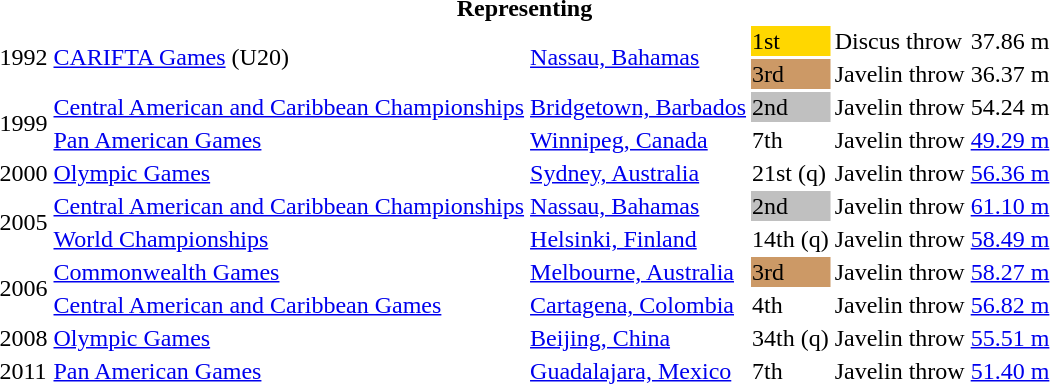<table>
<tr>
<th colspan="6">Representing </th>
</tr>
<tr>
<td rowspan=2>1992</td>
<td rowspan=2><a href='#'>CARIFTA Games</a> (U20)</td>
<td rowspan=2><a href='#'>Nassau, Bahamas</a></td>
<td bgcolor=gold>1st</td>
<td>Discus throw</td>
<td>37.86 m</td>
</tr>
<tr>
<td bgcolor=cc9966>3rd</td>
<td>Javelin throw</td>
<td>36.37 m</td>
</tr>
<tr>
<td rowspan=2>1999</td>
<td><a href='#'>Central American and Caribbean Championships</a></td>
<td><a href='#'>Bridgetown, Barbados</a></td>
<td bgcolor=silver>2nd</td>
<td>Javelin throw</td>
<td>54.24 m</td>
</tr>
<tr>
<td><a href='#'>Pan American Games</a></td>
<td><a href='#'>Winnipeg, Canada</a></td>
<td>7th</td>
<td>Javelin throw</td>
<td><a href='#'>49.29 m</a></td>
</tr>
<tr>
<td>2000</td>
<td><a href='#'>Olympic Games</a></td>
<td><a href='#'>Sydney, Australia</a></td>
<td>21st (q)</td>
<td>Javelin throw</td>
<td><a href='#'>56.36 m</a></td>
</tr>
<tr>
<td rowspan=2>2005</td>
<td><a href='#'>Central American and Caribbean Championships</a></td>
<td><a href='#'>Nassau, Bahamas</a></td>
<td bgcolor=silver>2nd</td>
<td>Javelin throw</td>
<td><a href='#'>61.10 m</a></td>
</tr>
<tr>
<td><a href='#'>World Championships</a></td>
<td><a href='#'>Helsinki, Finland</a></td>
<td>14th (q)</td>
<td>Javelin throw</td>
<td><a href='#'>58.49 m</a></td>
</tr>
<tr>
<td rowspan=2>2006</td>
<td><a href='#'>Commonwealth Games</a></td>
<td><a href='#'>Melbourne, Australia</a></td>
<td bgcolor=cc9966>3rd</td>
<td>Javelin throw</td>
<td><a href='#'>58.27 m</a></td>
</tr>
<tr>
<td><a href='#'>Central American and Caribbean Games</a></td>
<td><a href='#'>Cartagena, Colombia</a></td>
<td>4th</td>
<td>Javelin throw</td>
<td><a href='#'>56.82 m</a></td>
</tr>
<tr>
<td>2008</td>
<td><a href='#'>Olympic Games</a></td>
<td><a href='#'>Beijing, China</a></td>
<td>34th (q)</td>
<td>Javelin throw</td>
<td><a href='#'>55.51 m</a></td>
</tr>
<tr>
<td>2011</td>
<td><a href='#'>Pan American Games</a></td>
<td><a href='#'>Guadalajara, Mexico</a></td>
<td>7th</td>
<td>Javelin throw</td>
<td><a href='#'>51.40 m</a></td>
</tr>
</table>
